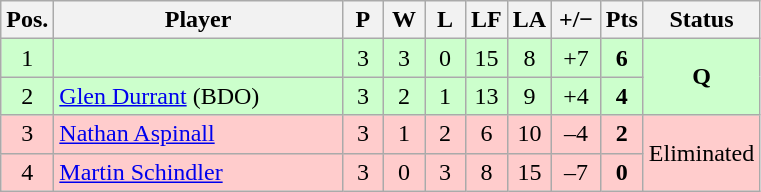<table class="wikitable" style="text-align:center; margin: 1em auto 1em auto, align:left">
<tr>
<th width=20>Pos.</th>
<th width=185>Player</th>
<th width=20>P</th>
<th width=20>W</th>
<th width=20>L</th>
<th width=20>LF</th>
<th width=20>LA</th>
<th width=25>+/−</th>
<th width=20>Pts</th>
<th width=70>Status</th>
</tr>
<tr style="background:#CCFFCC;">
<td>1</td>
<td align=left></td>
<td>3</td>
<td>3</td>
<td>0</td>
<td>15</td>
<td>8</td>
<td>+7</td>
<td><strong>6</strong></td>
<td rowspan=2><strong>Q</strong></td>
</tr>
<tr style="background:#CCFFCC;">
<td>2</td>
<td align=left> <a href='#'>Glen Durrant</a> (BDO)</td>
<td>3</td>
<td>2</td>
<td>1</td>
<td>13</td>
<td>9</td>
<td>+4</td>
<td><strong>4</strong></td>
</tr>
<tr style="background:#FFCCCC;">
<td>3</td>
<td align=left> <a href='#'>Nathan Aspinall</a></td>
<td>3</td>
<td>1</td>
<td>2</td>
<td>6</td>
<td>10</td>
<td>–4</td>
<td><strong>2</strong></td>
<td rowspan=2>Eliminated</td>
</tr>
<tr style="background:#FFCCCC;">
<td>4</td>
<td align=left> <a href='#'>Martin Schindler</a></td>
<td>3</td>
<td>0</td>
<td>3</td>
<td>8</td>
<td>15</td>
<td>–7</td>
<td><strong>0</strong></td>
</tr>
</table>
